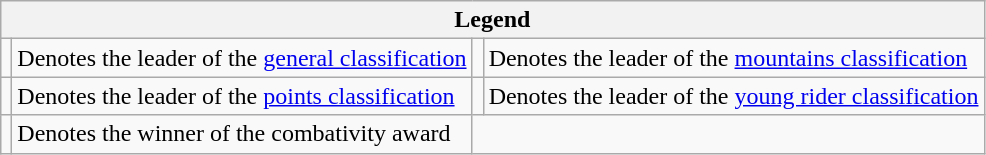<table class="wikitable">
<tr>
<th colspan="4">Legend</th>
</tr>
<tr>
<td></td>
<td>Denotes the leader of the <a href='#'>general classification</a></td>
<td></td>
<td>Denotes the leader of the <a href='#'>mountains classification</a></td>
</tr>
<tr>
<td></td>
<td>Denotes the leader of the <a href='#'>points classification</a></td>
<td></td>
<td>Denotes the leader of the <a href='#'>young rider classification</a></td>
</tr>
<tr>
<td></td>
<td>Denotes the winner of the combativity award</td>
</tr>
</table>
